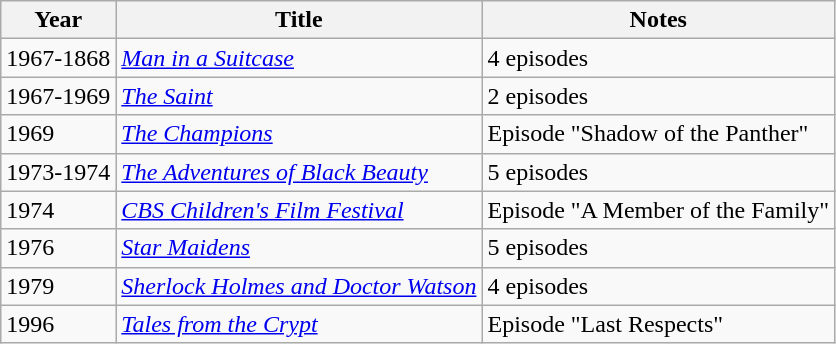<table class="wikitable">
<tr>
<th>Year</th>
<th>Title</th>
<th>Notes</th>
</tr>
<tr>
<td>1967-1868</td>
<td><em><a href='#'>Man in a Suitcase</a></em></td>
<td>4 episodes</td>
</tr>
<tr>
<td>1967-1969</td>
<td><em><a href='#'>The Saint</a></em></td>
<td>2 episodes</td>
</tr>
<tr>
<td>1969</td>
<td><em><a href='#'>The Champions</a></em></td>
<td>Episode "Shadow of the Panther"</td>
</tr>
<tr>
<td>1973-1974</td>
<td><em><a href='#'>The Adventures of Black Beauty</a></em></td>
<td>5 episodes</td>
</tr>
<tr>
<td>1974</td>
<td><em><a href='#'>CBS Children's Film Festival</a></em></td>
<td>Episode "A Member of the Family"</td>
</tr>
<tr>
<td>1976</td>
<td><em><a href='#'>Star Maidens</a></em></td>
<td>5 episodes</td>
</tr>
<tr>
<td>1979</td>
<td><em><a href='#'>Sherlock Holmes and Doctor Watson</a></em></td>
<td>4 episodes</td>
</tr>
<tr>
<td>1996</td>
<td><em><a href='#'>Tales from the Crypt</a></em></td>
<td>Episode "Last Respects"</td>
</tr>
</table>
